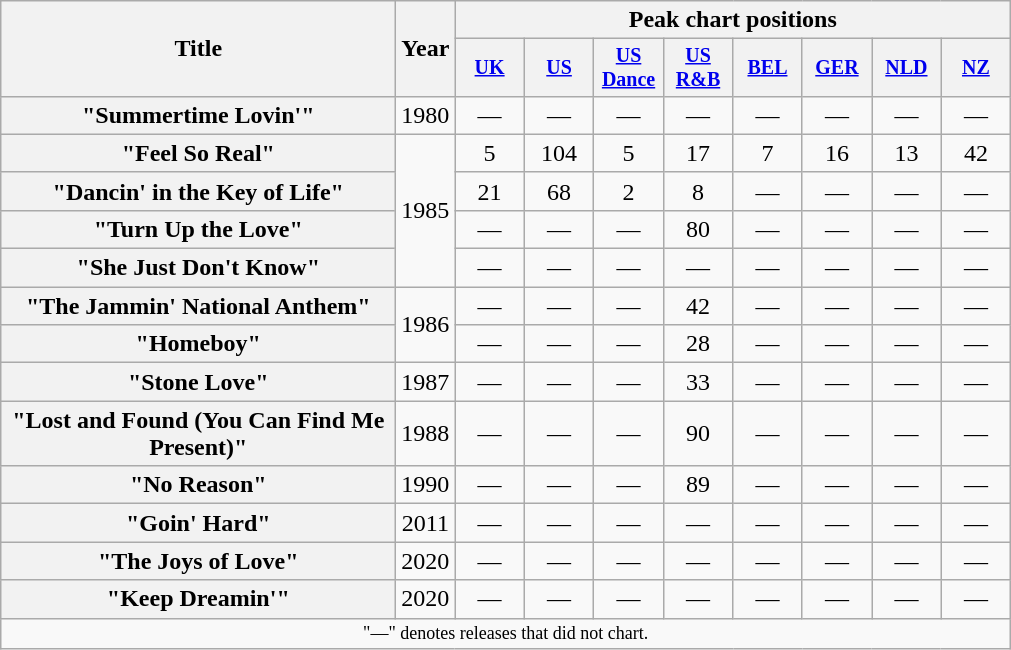<table class="wikitable plainrowheaders" style="text-align:center;" border="1">
<tr>
<th scope="col" rowspan="2" style="width:16em;">Title</th>
<th scope="col" rowspan="2">Year</th>
<th scope="col" colspan="14">Peak chart positions</th>
</tr>
<tr style="font-size:smaller;">
<th width="40"><a href='#'>UK</a><br></th>
<th width="40"><a href='#'>US</a><br></th>
<th width="40"><a href='#'>US Dance</a><br></th>
<th width="40"><a href='#'>US R&B</a><br></th>
<th width="40"><a href='#'>BEL</a><br></th>
<th width="40"><a href='#'>GER</a><br></th>
<th width="40"><a href='#'>NLD</a><br></th>
<th width="40"><a href='#'>NZ</a><br></th>
</tr>
<tr>
<th scope="row">"Summertime Lovin'"</th>
<td rowspan="1">1980</td>
<td>—</td>
<td>—</td>
<td>—</td>
<td>—</td>
<td>—</td>
<td>—</td>
<td>—</td>
<td —>—</td>
</tr>
<tr>
<th scope="row">"Feel So Real"</th>
<td rowspan="4">1985</td>
<td>5</td>
<td>104</td>
<td>5</td>
<td>17</td>
<td>7</td>
<td>16</td>
<td>13</td>
<td —>42</td>
</tr>
<tr>
<th scope="row">"Dancin' in the Key of Life"</th>
<td>21</td>
<td>68</td>
<td>2</td>
<td>8</td>
<td>—</td>
<td>—</td>
<td>—</td>
<td —>—</td>
</tr>
<tr>
<th scope="row">"Turn Up the Love"</th>
<td>—</td>
<td>—</td>
<td>—</td>
<td>80</td>
<td>—</td>
<td>—</td>
<td>—</td>
<td —>—</td>
</tr>
<tr>
<th scope="row">"She Just Don't Know"</th>
<td>—</td>
<td>—</td>
<td>—</td>
<td>—</td>
<td>—</td>
<td>—</td>
<td>—</td>
<td —>—</td>
</tr>
<tr>
<th scope="row">"The Jammin' National Anthem"</th>
<td rowspan="2">1986</td>
<td>—</td>
<td>—</td>
<td>—</td>
<td>42</td>
<td>—</td>
<td>—</td>
<td>—</td>
<td —>—</td>
</tr>
<tr>
<th scope="row">"Homeboy"</th>
<td>—</td>
<td>—</td>
<td>—</td>
<td>28</td>
<td>—</td>
<td>—</td>
<td>—</td>
<td —>—</td>
</tr>
<tr>
<th scope="row">"Stone Love"</th>
<td rowspan="1">1987</td>
<td>—</td>
<td>—</td>
<td>—</td>
<td>33</td>
<td>—</td>
<td>—</td>
<td>—</td>
<td —>—</td>
</tr>
<tr>
<th scope="row">"Lost and Found (You Can Find Me Present)"</th>
<td rowspan="1">1988</td>
<td>—</td>
<td>—</td>
<td>—</td>
<td>90</td>
<td>—</td>
<td>—</td>
<td>—</td>
<td —>—</td>
</tr>
<tr>
<th scope="row">"No Reason"</th>
<td rowspan="1">1990</td>
<td>—</td>
<td>—</td>
<td>—</td>
<td>89</td>
<td>—</td>
<td>—</td>
<td>—</td>
<td —>—</td>
</tr>
<tr>
<th scope="row">"Goin' Hard"</th>
<td rowspan="1">2011</td>
<td>—</td>
<td>—</td>
<td>—</td>
<td>—</td>
<td>—</td>
<td>—</td>
<td>—</td>
<td —>—</td>
</tr>
<tr>
<th scope="row">"The Joys of Love"</th>
<td rowspan="1">2020</td>
<td>—</td>
<td>—</td>
<td>—</td>
<td>—</td>
<td>—</td>
<td>—</td>
<td>—</td>
<td —>—</td>
</tr>
<tr>
<th scope="row">"Keep Dreamin'"</th>
<td rowspan="1">2020</td>
<td>—</td>
<td>—</td>
<td>—</td>
<td>—</td>
<td>—</td>
<td>—</td>
<td>—</td>
<td —>—</td>
</tr>
<tr>
<td colspan="10" style="text-align:center; font-size:9pt;">"—" denotes releases that did not chart.</td>
</tr>
</table>
